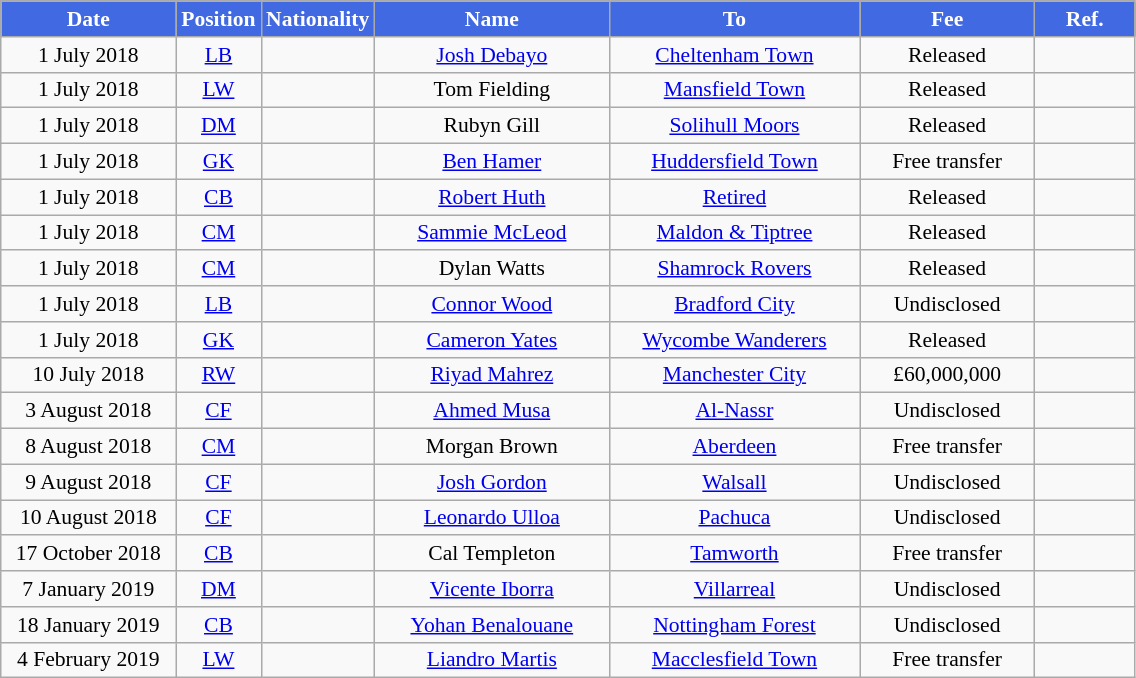<table class="wikitable" style="text-align:center; font-size:90%; ">
<tr>
<th style="background:royalblue; color:white; width:110px;">Date</th>
<th style="background:royalblue; color:white; width:50px;">Position</th>
<th style="background:royalblue; color:white; width:50px;">Nationality</th>
<th style="background:royalblue; color:white; width:150px;">Name</th>
<th style="background:royalblue; color:white; width:160px;">To</th>
<th style="background:royalblue; color:white; width:110px;">Fee</th>
<th style="background:royalblue; color:white; width:60px;">Ref.</th>
</tr>
<tr>
<td>1 July 2018</td>
<td><a href='#'>LB</a></td>
<td></td>
<td><a href='#'>Josh Debayo</a></td>
<td><a href='#'>Cheltenham Town</a></td>
<td>Released</td>
<td></td>
</tr>
<tr>
<td>1 July 2018</td>
<td><a href='#'>LW</a></td>
<td></td>
<td>Tom Fielding</td>
<td><a href='#'>Mansfield Town</a></td>
<td>Released</td>
<td></td>
</tr>
<tr>
<td>1 July 2018</td>
<td><a href='#'>DM</a></td>
<td></td>
<td>Rubyn Gill</td>
<td><a href='#'>Solihull Moors</a></td>
<td>Released</td>
<td></td>
</tr>
<tr>
<td>1 July 2018</td>
<td><a href='#'>GK</a></td>
<td></td>
<td><a href='#'>Ben Hamer</a></td>
<td><a href='#'>Huddersfield Town</a></td>
<td>Free transfer</td>
<td></td>
</tr>
<tr>
<td>1 July 2018</td>
<td><a href='#'>CB</a></td>
<td></td>
<td><a href='#'>Robert Huth</a></td>
<td><a href='#'>Retired</a></td>
<td>Released</td>
<td></td>
</tr>
<tr>
<td>1 July 2018</td>
<td><a href='#'>CM</a></td>
<td></td>
<td><a href='#'>Sammie McLeod</a></td>
<td><a href='#'>Maldon & Tiptree</a></td>
<td>Released</td>
<td></td>
</tr>
<tr>
<td>1 July 2018</td>
<td><a href='#'>CM</a></td>
<td></td>
<td>Dylan Watts</td>
<td> <a href='#'>Shamrock Rovers</a></td>
<td>Released</td>
<td></td>
</tr>
<tr>
<td>1 July 2018</td>
<td><a href='#'>LB</a></td>
<td></td>
<td><a href='#'>Connor Wood</a></td>
<td><a href='#'>Bradford City</a></td>
<td>Undisclosed</td>
<td></td>
</tr>
<tr>
<td>1 July 2018</td>
<td><a href='#'>GK</a></td>
<td></td>
<td><a href='#'>Cameron Yates</a></td>
<td><a href='#'>Wycombe Wanderers</a></td>
<td>Released</td>
<td></td>
</tr>
<tr>
<td>10 July 2018</td>
<td><a href='#'>RW</a></td>
<td></td>
<td><a href='#'>Riyad Mahrez</a></td>
<td><a href='#'>Manchester City</a></td>
<td>£60,000,000</td>
<td></td>
</tr>
<tr>
<td>3 August 2018</td>
<td><a href='#'>CF</a></td>
<td></td>
<td><a href='#'>Ahmed Musa</a></td>
<td> <a href='#'>Al-Nassr</a></td>
<td>Undisclosed</td>
<td></td>
</tr>
<tr>
<td>8 August 2018</td>
<td><a href='#'>CM</a></td>
<td></td>
<td>Morgan Brown</td>
<td> <a href='#'>Aberdeen</a></td>
<td>Free transfer</td>
<td></td>
</tr>
<tr>
<td>9 August 2018</td>
<td><a href='#'>CF</a></td>
<td></td>
<td><a href='#'>Josh Gordon</a></td>
<td><a href='#'>Walsall</a></td>
<td>Undisclosed</td>
<td></td>
</tr>
<tr>
<td>10 August 2018</td>
<td><a href='#'>CF</a></td>
<td></td>
<td><a href='#'>Leonardo Ulloa</a></td>
<td> <a href='#'>Pachuca</a></td>
<td>Undisclosed</td>
<td></td>
</tr>
<tr>
<td>17 October 2018</td>
<td><a href='#'>CB</a></td>
<td></td>
<td>Cal Templeton</td>
<td><a href='#'>Tamworth</a></td>
<td>Free transfer</td>
<td></td>
</tr>
<tr>
<td>7 January 2019</td>
<td><a href='#'>DM</a></td>
<td></td>
<td><a href='#'>Vicente Iborra</a></td>
<td> <a href='#'>Villarreal</a></td>
<td>Undisclosed</td>
<td></td>
</tr>
<tr>
<td>18 January 2019</td>
<td><a href='#'>CB</a></td>
<td></td>
<td><a href='#'>Yohan Benalouane</a></td>
<td><a href='#'>Nottingham Forest</a></td>
<td>Undisclosed</td>
<td></td>
</tr>
<tr>
<td>4 February 2019</td>
<td><a href='#'>LW</a></td>
<td></td>
<td><a href='#'>Liandro Martis</a></td>
<td><a href='#'>Macclesfield Town</a></td>
<td>Free transfer</td>
<td></td>
</tr>
</table>
